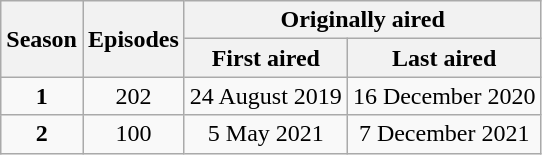<table class="wikitable" style="text-align: center;">
<tr>
<th rowspan="2">Season</th>
<th rowspan="2">Episodes</th>
<th colspan="2">Originally aired</th>
</tr>
<tr>
<th>First aired</th>
<th>Last aired</th>
</tr>
<tr>
<td><strong>1</strong></td>
<td>202</td>
<td>24 August 2019</td>
<td>16 December 2020</td>
</tr>
<tr>
<td><strong>2</strong></td>
<td>100</td>
<td>5 May 2021</td>
<td>7 December 2021</td>
</tr>
</table>
